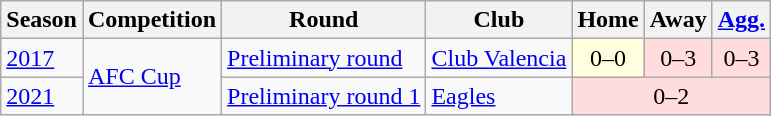<table class="wikitable">
<tr>
<th>Season</th>
<th>Competition</th>
<th>Round</th>
<th>Club</th>
<th>Home</th>
<th>Away</th>
<th><a href='#'>Agg.</a></th>
</tr>
<tr>
<td><a href='#'>2017</a></td>
<td rowspan="2"><a href='#'>AFC Cup</a></td>
<td><a href='#'>Preliminary round</a></td>
<td> <a href='#'>Club Valencia</a></td>
<td style="background:#ffd;" align="center">0–0</td>
<td style="background:#fdd;" align="center">0–3</td>
<td style="background:#fdd;" align="center">0–3</td>
</tr>
<tr>
<td><a href='#'>2021</a></td>
<td><a href='#'>Preliminary round 1</a></td>
<td> <a href='#'>Eagles</a></td>
<td colspan="3" style="background:#fdd;" align="center">0–2</td>
</tr>
</table>
